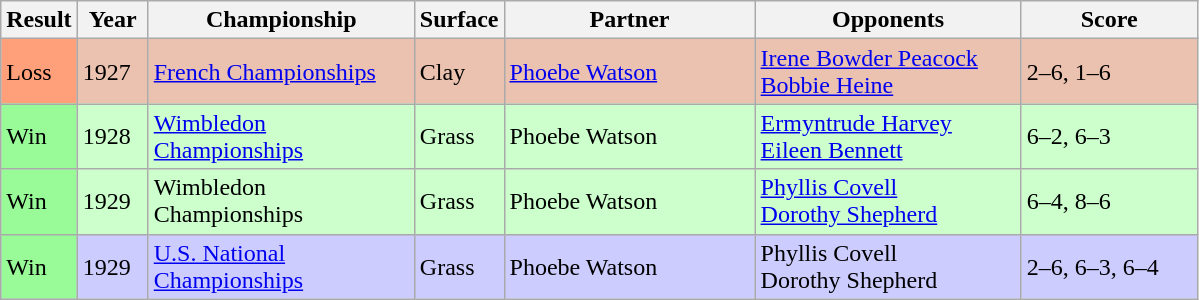<table class="sortable wikitable">
<tr>
<th style="width:40px">Result</th>
<th style="width:40px">Year</th>
<th style="width:170px">Championship</th>
<th style="width:50px">Surface</th>
<th style="width:160px">Partner</th>
<th style="width:170px">Opponents</th>
<th style="width:110px" class="unsortable">Score</th>
</tr>
<tr style="background:#ebc2af;">
<td style="background:#ffa07a;">Loss</td>
<td>1927</td>
<td><a href='#'>French Championships</a></td>
<td>Clay</td>
<td> <a href='#'>Phoebe Watson</a></td>
<td> <a href='#'>Irene Bowder Peacock</a> <br>  <a href='#'>Bobbie Heine</a></td>
<td>2–6, 1–6</td>
</tr>
<tr style="background:#cfc;">
<td style="background:#98fb98;">Win</td>
<td>1928</td>
<td><a href='#'>Wimbledon Championships</a></td>
<td>Grass</td>
<td> Phoebe Watson</td>
<td> <a href='#'>Ermyntrude Harvey</a> <br>  <a href='#'>Eileen Bennett</a></td>
<td>6–2, 6–3</td>
</tr>
<tr style="background:#cfc;">
<td style="background:#98fb98;">Win</td>
<td>1929</td>
<td>Wimbledon Championships</td>
<td>Grass</td>
<td> Phoebe Watson</td>
<td> <a href='#'>Phyllis Covell</a> <br>  <a href='#'>Dorothy Shepherd</a></td>
<td>6–4, 8–6</td>
</tr>
<tr style="background:#ccf;">
<td style="background:#98fb98;">Win</td>
<td>1929</td>
<td><a href='#'>U.S. National Championships</a></td>
<td>Grass</td>
<td> Phoebe Watson</td>
<td> Phyllis Covell <br>  Dorothy Shepherd</td>
<td>2–6, 6–3, 6–4</td>
</tr>
</table>
